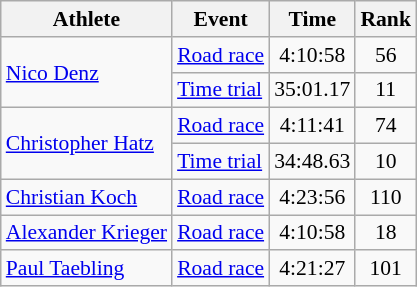<table class="wikitable" style="text-align:center; font-size:90%">
<tr>
<th>Athlete</th>
<th>Event</th>
<th>Time</th>
<th>Rank</th>
</tr>
<tr>
<td align=left rowspan=2><a href='#'>Nico Denz</a></td>
<td align=left><a href='#'>Road race</a></td>
<td>4:10:58</td>
<td>56</td>
</tr>
<tr>
<td align=left><a href='#'>Time trial</a></td>
<td>35:01.17</td>
<td>11</td>
</tr>
<tr>
<td align=left rowspan=2><a href='#'>Christopher Hatz</a></td>
<td align=left><a href='#'>Road race</a></td>
<td>4:11:41</td>
<td>74</td>
</tr>
<tr>
<td align=left><a href='#'>Time trial</a></td>
<td>34:48.63</td>
<td>10</td>
</tr>
<tr>
<td align=left><a href='#'>Christian Koch</a></td>
<td align=left><a href='#'>Road race</a></td>
<td>4:23:56</td>
<td>110</td>
</tr>
<tr align=center>
<td align=left><a href='#'>Alexander Krieger</a></td>
<td align=left><a href='#'>Road race</a></td>
<td>4:10:58</td>
<td>18</td>
</tr>
<tr>
<td align=left><a href='#'>Paul Taebling</a></td>
<td align=left><a href='#'>Road race</a></td>
<td>4:21:27</td>
<td>101</td>
</tr>
</table>
